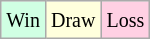<table class="wikitable">
<tr>
<td style="background-color: #d0ffe3;"><small>Win</small></td>
<td style="background-color: #ffffdd;"><small>Draw</small></td>
<td style="background-color: #ffd0e3;"><small>Loss</small></td>
</tr>
</table>
